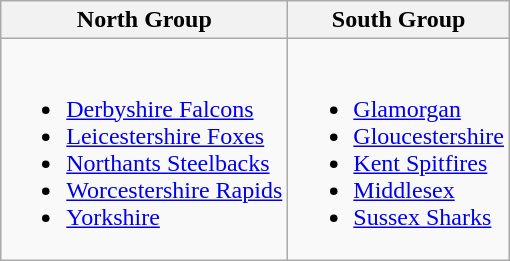<table class="wikitable">
<tr>
<th>North Group</th>
<th>South Group</th>
</tr>
<tr>
<td><br><ul><li><a href='#'>Derbyshire Falcons</a></li><li><a href='#'>Leicestershire Foxes</a></li><li><a href='#'>Northants Steelbacks</a></li><li><a href='#'>Worcestershire Rapids</a></li><li><a href='#'>Yorkshire</a></li></ul></td>
<td><br><ul><li><a href='#'>Glamorgan</a></li><li><a href='#'>Gloucestershire</a></li><li><a href='#'>Kent Spitfires</a></li><li><a href='#'>Middlesex</a></li><li><a href='#'>Sussex Sharks</a></li></ul></td>
</tr>
</table>
